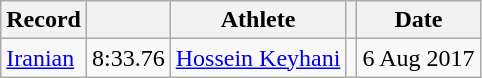<table class="wikitable">
<tr>
<th>Record</th>
<th></th>
<th>Athlete</th>
<th></th>
<th>Date</th>
</tr>
<tr>
<td><a href='#'>Iranian</a></td>
<td>8:33.76</td>
<td><a href='#'>Hossein Keyhani</a></td>
<td></td>
<td align=right>6 Aug 2017</td>
</tr>
</table>
